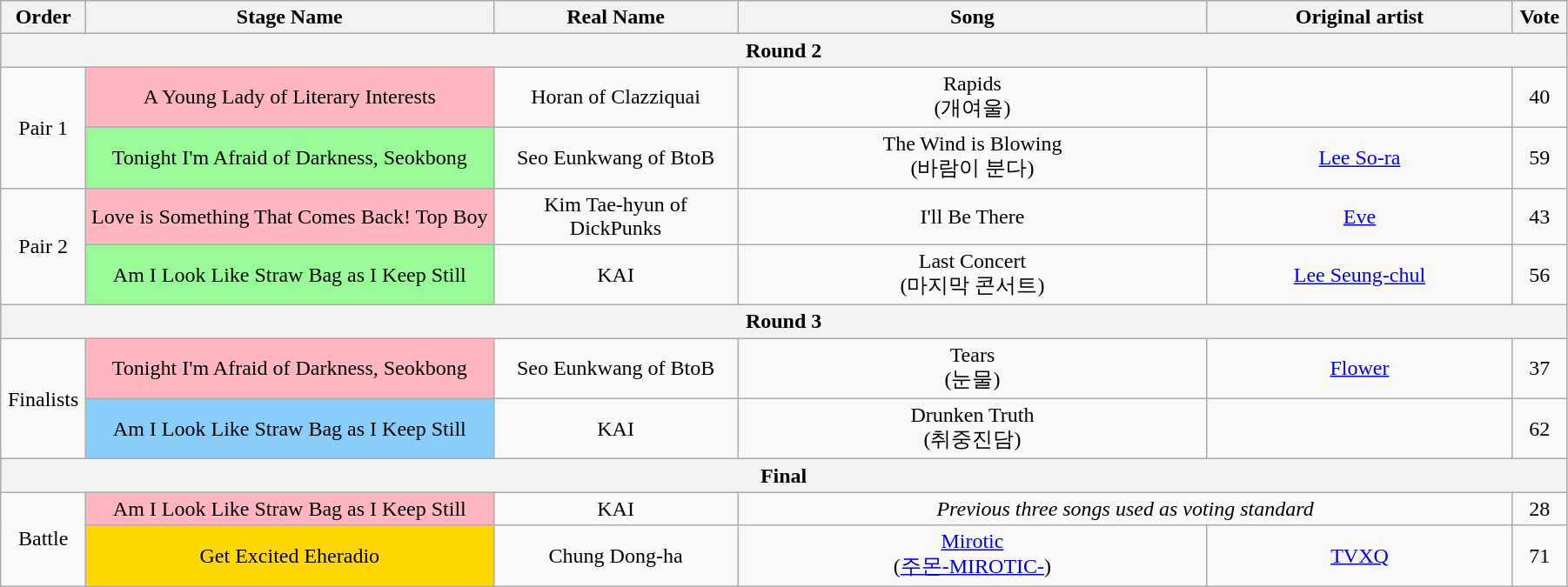<table class="wikitable" style="text-align:center; width:95%;">
<tr>
<th style="width:1%;">Order</th>
<th style="width:20%;">Stage Name</th>
<th style="width:12%;">Real Name</th>
<th style="width:23%;">Song</th>
<th style="width:15%;">Original artist</th>
<th style="width:1%;">Vote</th>
</tr>
<tr>
<th colspan=6>Round 2</th>
</tr>
<tr>
<td rowspan=2>Pair 1</td>
<td bgcolor="lightpink">A Young Lady of Literary Interests</td>
<td>Horan of Clazziquai</td>
<td>Rapids<br>(개여울)</td>
<td></td>
<td>40</td>
</tr>
<tr>
<td bgcolor="palegreen">Tonight I'm Afraid of Darkness, Seokbong</td>
<td>Seo Eunkwang of BtoB</td>
<td>The Wind is Blowing<br>(바람이 분다)</td>
<td><a href='#'>Lee So-ra</a></td>
<td>59</td>
</tr>
<tr>
<td rowspan=2>Pair 2</td>
<td bgcolor="lightpink">Love is Something That Comes Back! Top Boy</td>
<td>Kim Tae-hyun of DickPunks</td>
<td>I'll Be There</td>
<td><a href='#'>Eve</a></td>
<td>43</td>
</tr>
<tr>
<td bgcolor="palegreen">Am I Look Like Straw Bag as I Keep Still</td>
<td>KAI</td>
<td>Last Concert<br>(마지막 콘서트)</td>
<td><a href='#'>Lee Seung-chul</a></td>
<td>56</td>
</tr>
<tr>
<th colspan=6>Round 3</th>
</tr>
<tr>
<td rowspan=2>Finalists</td>
<td bgcolor="lightpink">Tonight I'm Afraid of Darkness, Seokbong</td>
<td>Seo Eunkwang of BtoB</td>
<td>Tears<br>(눈물)</td>
<td><a href='#'>Flower</a></td>
<td>37</td>
</tr>
<tr>
<td bgcolor="lightskyblue">Am I Look Like Straw Bag as I Keep Still</td>
<td>KAI</td>
<td>Drunken Truth<br>(취중진담)</td>
<td></td>
<td>62</td>
</tr>
<tr>
<th colspan=6>Final</th>
</tr>
<tr>
<td rowspan=2>Battle</td>
<td bgcolor="lightpink">Am I Look Like Straw Bag as I Keep Still</td>
<td>KAI</td>
<td colspan=2><em>Previous three songs used as voting standard</em></td>
<td>28</td>
</tr>
<tr>
<td bgcolor="gold">Get Excited Eheradio</td>
<td>Chung Dong-ha</td>
<td><a href='#'>Mirotic</a><br>(<a href='#'>주몬-MIROTIC-</a>)</td>
<td><a href='#'>TVXQ</a></td>
<td>71</td>
</tr>
</table>
